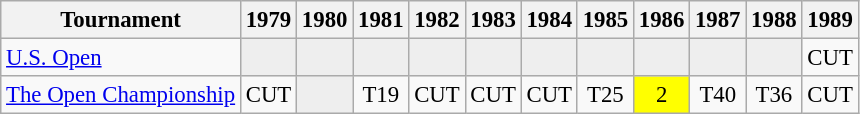<table class="wikitable" style="font-size:95%;text-align:center;">
<tr>
<th>Tournament</th>
<th>1979</th>
<th>1980</th>
<th>1981</th>
<th>1982</th>
<th>1983</th>
<th>1984</th>
<th>1985</th>
<th>1986</th>
<th>1987</th>
<th>1988</th>
<th>1989</th>
</tr>
<tr>
<td align=left><a href='#'>U.S. Open</a></td>
<td style="background:#eeeeee;"></td>
<td style="background:#eeeeee;"></td>
<td style="background:#eeeeee;"></td>
<td style="background:#eeeeee;"></td>
<td style="background:#eeeeee;"></td>
<td style="background:#eeeeee;"></td>
<td style="background:#eeeeee;"></td>
<td style="background:#eeeeee;"></td>
<td style="background:#eeeeee;"></td>
<td style="background:#eeeeee;"></td>
<td>CUT</td>
</tr>
<tr>
<td align=left><a href='#'>The Open Championship</a></td>
<td>CUT</td>
<td style="background:#eeeeee;"></td>
<td>T19</td>
<td>CUT</td>
<td>CUT</td>
<td>CUT</td>
<td>T25</td>
<td style="background:yellow;">2</td>
<td>T40</td>
<td>T36</td>
<td>CUT</td>
</tr>
</table>
